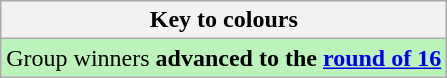<table class="wikitable">
<tr>
<th>Key to colours</th>
</tr>
<tr bgcolor=#BBF3BB>
<td>Group winners <strong>advanced to the <a href='#'>round of 16</a></strong></td>
</tr>
</table>
